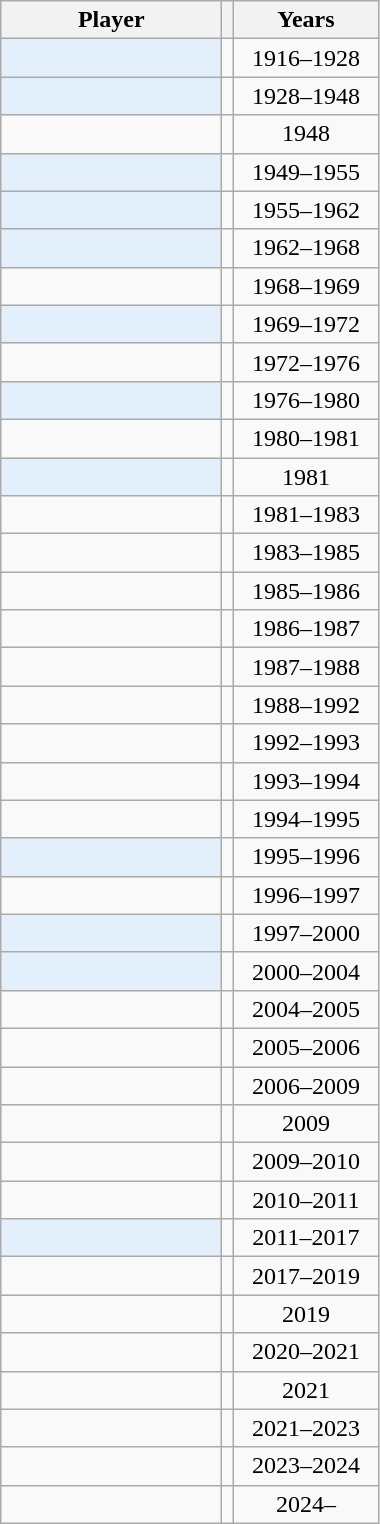<table class="wikitable sortable nowrap" style="text-align: center;">
<tr>
<th width=140>Player</th>
<th></th>
<th width=90>Years</th>
</tr>
<tr>
<td bgcolor=e3effa align=left></td>
<td></td>
<td>1916–1928</td>
</tr>
<tr>
<td bgcolor=e3effa align=left></td>
<td></td>
<td>1928–1948</td>
</tr>
<tr>
<td align=left></td>
<td></td>
<td>1948</td>
</tr>
<tr>
<td bgcolor=e3effa align=left></td>
<td></td>
<td>1949–1955</td>
</tr>
<tr>
<td bgcolor=e3effa align=left></td>
<td></td>
<td>1955–1962</td>
</tr>
<tr>
<td bgcolor=e3effa align=left></td>
<td></td>
<td>1962–1968</td>
</tr>
<tr>
<td align=left></td>
<td></td>
<td>1968–1969</td>
</tr>
<tr>
<td bgcolor=e3effa align=left></td>
<td></td>
<td>1969–1972</td>
</tr>
<tr>
<td align=left></td>
<td></td>
<td>1972–1976</td>
</tr>
<tr>
<td bgcolor=e3effa align=left></td>
<td></td>
<td>1976–1980</td>
</tr>
<tr>
<td align=left></td>
<td></td>
<td>1980–1981</td>
</tr>
<tr>
<td bgcolor=e3effa align=left></td>
<td></td>
<td>1981</td>
</tr>
<tr>
<td align=left></td>
<td></td>
<td>1981–1983</td>
</tr>
<tr>
<td align=left></td>
<td></td>
<td>1983–1985</td>
</tr>
<tr>
<td align=left></td>
<td></td>
<td>1985–1986</td>
</tr>
<tr>
<td align=left></td>
<td></td>
<td>1986–1987</td>
</tr>
<tr>
<td align=left></td>
<td></td>
<td>1987–1988</td>
</tr>
<tr>
<td align=left></td>
<td></td>
<td>1988–1992</td>
</tr>
<tr>
<td align=left></td>
<td></td>
<td>1992–1993</td>
</tr>
<tr>
<td align=left></td>
<td></td>
<td>1993–1994</td>
</tr>
<tr>
<td align=left></td>
<td></td>
<td>1994–1995</td>
</tr>
<tr>
<td bgcolor=e3effa align=left></td>
<td></td>
<td>1995–1996</td>
</tr>
<tr>
<td align=left></td>
<td></td>
<td>1996–1997</td>
</tr>
<tr>
<td bgcolor=e3effa align=left></td>
<td></td>
<td>1997–2000</td>
</tr>
<tr>
<td bgcolor=e3effa align=left></td>
<td></td>
<td>2000–2004</td>
</tr>
<tr>
<td align=left></td>
<td></td>
<td>2004–2005</td>
</tr>
<tr>
<td align=left></td>
<td></td>
<td>2005–2006</td>
</tr>
<tr>
<td align=left></td>
<td></td>
<td>2006–2009</td>
</tr>
<tr>
<td align=left></td>
<td></td>
<td>2009</td>
</tr>
<tr>
<td align=left></td>
<td></td>
<td>2009–2010</td>
</tr>
<tr>
<td align=left></td>
<td></td>
<td>2010–2011</td>
</tr>
<tr>
<td bgcolor=e3effa align=left></td>
<td></td>
<td>2011–2017</td>
</tr>
<tr>
<td align=left></td>
<td></td>
<td>2017–2019</td>
</tr>
<tr>
<td align=left></td>
<td></td>
<td>2019</td>
</tr>
<tr>
<td align=left></td>
<td></td>
<td>2020–2021</td>
</tr>
<tr>
<td align=left></td>
<td></td>
<td>2021</td>
</tr>
<tr>
<td align=left></td>
<td></td>
<td>2021–2023</td>
</tr>
<tr>
<td align=left></td>
<td></td>
<td>2023–2024</td>
</tr>
<tr>
<td align=left></td>
<td></td>
<td>2024–</td>
</tr>
</table>
